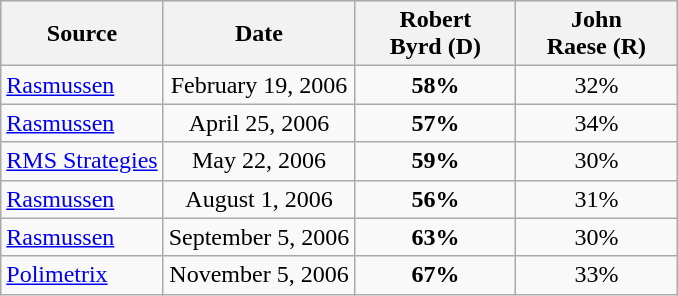<table class="wikitable" style="text-align:center">
<tr bgcolor=lightgrey>
<th>Source</th>
<th>Date</th>
<th style="width:100px;">Robert<br>Byrd (D)</th>
<th style="width:100px;">John<br>Raese (R)</th>
</tr>
<tr>
<td align=left><a href='#'>Rasmussen</a></td>
<td>February 19, 2006</td>
<td><strong>58%</strong></td>
<td>32%</td>
</tr>
<tr>
<td align=left><a href='#'>Rasmussen</a></td>
<td>April 25, 2006</td>
<td><strong>57%</strong></td>
<td>34%</td>
</tr>
<tr>
<td align=left><a href='#'>RMS Strategies</a></td>
<td>May 22, 2006</td>
<td><strong>59%</strong></td>
<td>30%</td>
</tr>
<tr>
<td align=left><a href='#'>Rasmussen</a></td>
<td>August 1, 2006</td>
<td><strong>56%</strong></td>
<td>31%</td>
</tr>
<tr>
<td align=left><a href='#'>Rasmussen</a></td>
<td>September 5, 2006</td>
<td><strong>63%</strong></td>
<td>30%</td>
</tr>
<tr>
<td align=left><a href='#'>Polimetrix</a></td>
<td>November 5, 2006</td>
<td><strong>67%</strong></td>
<td>33%</td>
</tr>
</table>
